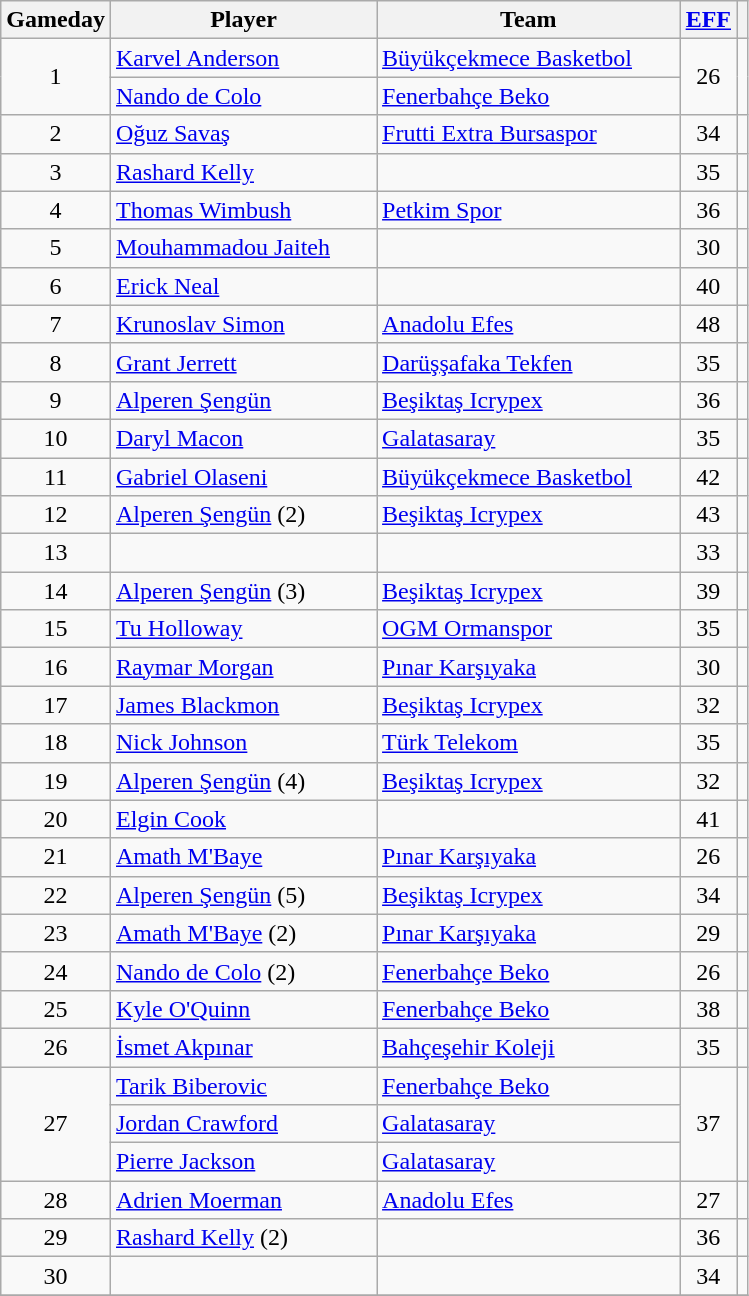<table class="wikitable sortable" style="text-align:center;">
<tr>
<th>Gameday</th>
<th width=170>Player</th>
<th width=195>Team</th>
<th><a href='#'>EFF</a></th>
<th></th>
</tr>
<tr>
<td rowspan=2>1</td>
<td align=left> <a href='#'>Karvel Anderson</a></td>
<td align=left><a href='#'>Büyükçekmece Basketbol</a></td>
<td rowspan=2>26</td>
<td rowspan=2></td>
</tr>
<tr>
<td align=left> <a href='#'>Nando de Colo</a></td>
<td align=left><a href='#'>Fenerbahçe Beko</a></td>
</tr>
<tr>
<td>2</td>
<td align=left> <a href='#'>Oğuz Savaş</a></td>
<td align=left><a href='#'>Frutti Extra Bursaspor</a></td>
<td>34</td>
<td></td>
</tr>
<tr>
<td>3</td>
<td align=left> <a href='#'>Rashard Kelly</a></td>
<td align=left></td>
<td>35</td>
<td></td>
</tr>
<tr>
<td>4</td>
<td align=left> <a href='#'>Thomas Wimbush</a></td>
<td align=left><a href='#'>Petkim Spor</a></td>
<td>36</td>
<td></td>
</tr>
<tr>
<td>5</td>
<td align=left> <a href='#'>Mouhammadou Jaiteh</a></td>
<td align=left></td>
<td>30</td>
<td></td>
</tr>
<tr>
<td>6</td>
<td align=left> <a href='#'>Erick Neal</a></td>
<td align=left></td>
<td>40</td>
<td></td>
</tr>
<tr>
<td>7</td>
<td align=left> <a href='#'>Krunoslav Simon</a></td>
<td align=left><a href='#'>Anadolu Efes</a></td>
<td>48</td>
<td></td>
</tr>
<tr>
<td>8</td>
<td align=left> <a href='#'>Grant Jerrett</a></td>
<td align=left><a href='#'>Darüşşafaka Tekfen</a></td>
<td>35</td>
<td></td>
</tr>
<tr>
<td>9</td>
<td align=left> <a href='#'>Alperen Şengün</a></td>
<td align=left><a href='#'>Beşiktaş Icrypex</a></td>
<td>36</td>
<td></td>
</tr>
<tr>
<td>10</td>
<td align=left> <a href='#'>Daryl Macon</a></td>
<td align=left><a href='#'>Galatasaray</a></td>
<td>35</td>
<td></td>
</tr>
<tr>
<td>11</td>
<td align=left> <a href='#'>Gabriel Olaseni</a></td>
<td align=left><a href='#'>Büyükçekmece Basketbol</a></td>
<td>42</td>
<td></td>
</tr>
<tr>
<td>12</td>
<td align=left> <a href='#'>Alperen Şengün</a> (2)</td>
<td align=left><a href='#'>Beşiktaş Icrypex</a></td>
<td>43</td>
<td></td>
</tr>
<tr>
<td>13</td>
<td align=left></td>
<td align=left></td>
<td>33</td>
<td></td>
</tr>
<tr>
<td>14</td>
<td align=left> <a href='#'>Alperen Şengün</a> (3)</td>
<td align=left><a href='#'>Beşiktaş Icrypex</a></td>
<td>39</td>
<td></td>
</tr>
<tr>
<td>15</td>
<td align=left> <a href='#'>Tu Holloway</a></td>
<td align=left><a href='#'>OGM Ormanspor</a></td>
<td>35</td>
<td></td>
</tr>
<tr>
<td>16</td>
<td align=left> <a href='#'>Raymar Morgan</a></td>
<td align=left><a href='#'>Pınar Karşıyaka</a></td>
<td>30</td>
<td></td>
</tr>
<tr>
<td>17</td>
<td align=left> <a href='#'>James Blackmon</a></td>
<td align=left><a href='#'>Beşiktaş Icrypex</a></td>
<td>32</td>
<td></td>
</tr>
<tr>
<td>18</td>
<td align=left> <a href='#'>Nick Johnson</a></td>
<td align=left><a href='#'>Türk Telekom</a></td>
<td>35</td>
<td></td>
</tr>
<tr>
<td>19</td>
<td align=left> <a href='#'>Alperen Şengün</a> (4)</td>
<td align=left><a href='#'>Beşiktaş Icrypex</a></td>
<td>32</td>
<td></td>
</tr>
<tr>
<td>20</td>
<td align=left> <a href='#'>Elgin Cook</a></td>
<td align=left></td>
<td>41</td>
<td></td>
</tr>
<tr>
<td>21</td>
<td align=left> <a href='#'>Amath M'Baye</a></td>
<td align=left><a href='#'>Pınar Karşıyaka</a></td>
<td>26</td>
<td></td>
</tr>
<tr>
<td>22</td>
<td align=left> <a href='#'>Alperen Şengün</a> (5)</td>
<td align=left><a href='#'>Beşiktaş Icrypex</a></td>
<td>34</td>
<td></td>
</tr>
<tr>
<td>23</td>
<td align=left> <a href='#'>Amath M'Baye</a> (2)</td>
<td align=left><a href='#'>Pınar Karşıyaka</a></td>
<td>29</td>
<td></td>
</tr>
<tr>
<td>24</td>
<td align=left> <a href='#'>Nando de Colo</a> (2)</td>
<td align=left><a href='#'>Fenerbahçe Beko</a></td>
<td>26</td>
<td></td>
</tr>
<tr>
<td>25</td>
<td align=left> <a href='#'>Kyle O'Quinn</a></td>
<td align=left><a href='#'>Fenerbahçe Beko</a></td>
<td>38</td>
<td></td>
</tr>
<tr>
<td>26</td>
<td align=left> <a href='#'>İsmet Akpınar</a></td>
<td align=left><a href='#'>Bahçeşehir Koleji</a></td>
<td>35</td>
<td></td>
</tr>
<tr>
<td rowspan=3>27</td>
<td align=left> <a href='#'>Tarik Biberovic</a></td>
<td align=left><a href='#'>Fenerbahçe Beko</a></td>
<td rowspan=3>37</td>
<td rowspan=3></td>
</tr>
<tr>
<td align=left> <a href='#'>Jordan Crawford</a></td>
<td align=left><a href='#'>Galatasaray</a></td>
</tr>
<tr>
<td align=left> <a href='#'>Pierre Jackson</a></td>
<td align=left><a href='#'>Galatasaray</a></td>
</tr>
<tr>
<td>28</td>
<td align=left> <a href='#'>Adrien Moerman</a></td>
<td align=left><a href='#'>Anadolu Efes</a></td>
<td>27</td>
<td></td>
</tr>
<tr>
<td>29</td>
<td align=left> <a href='#'>Rashard Kelly</a> (2)</td>
<td align=left></td>
<td>36</td>
<td></td>
</tr>
<tr>
<td>30</td>
<td align=left></td>
<td align=left></td>
<td>34</td>
<td></td>
</tr>
<tr>
</tr>
</table>
